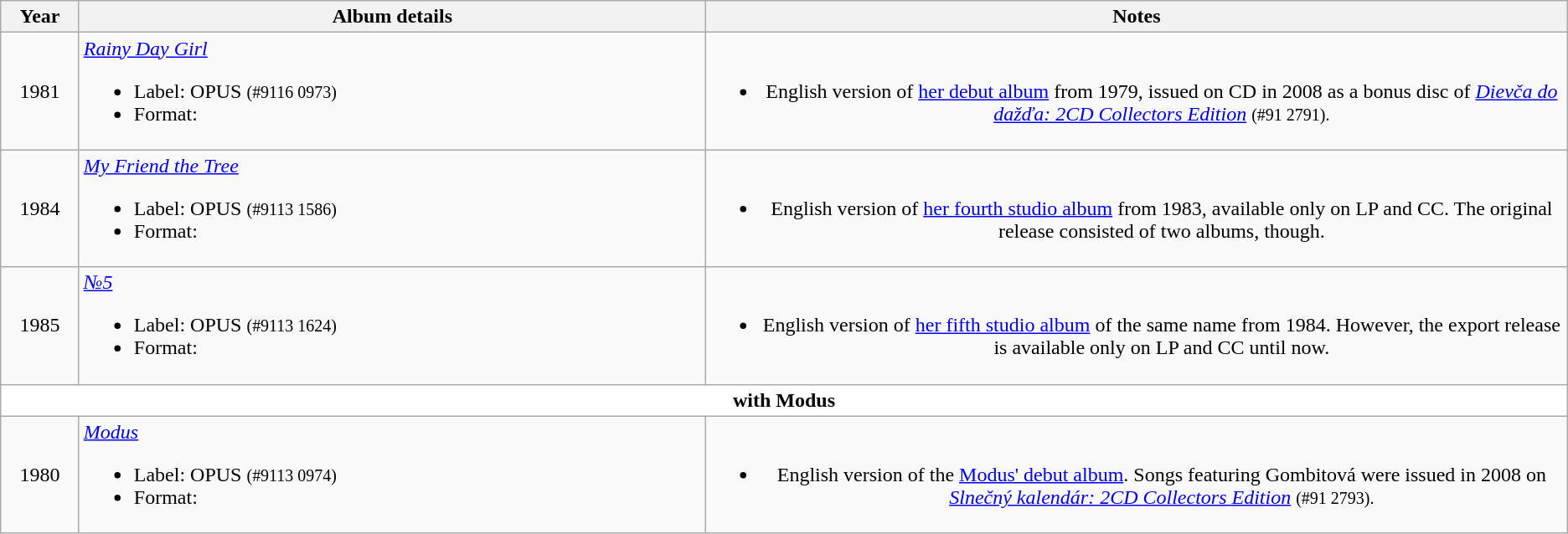<table class=wikitable style=text-align:center>
<tr>
<th width=5%>Year</th>
<th width=40%>Album details</th>
<th width=55%>Notes</th>
</tr>
<tr>
<td>1981</td>
<td style=text-align:left><em><a href='#'>Rainy Day Girl</a></em><br><ul><li>Label: OPUS <small>(#9116 0973)</small></li><li>Format: </li></ul></td>
<td><br><ul><li>English version of <a href='#'>her debut album</a> from 1979, issued on CD in 2008 as a bonus disc of <em><a href='#'>Dievča do dažďa: 2CD Collectors Edition</a></em> <small>(#91 2791).</small></li></ul></td>
</tr>
<tr>
<td>1984</td>
<td style=text-align:left><em><a href='#'>My Friend the Tree</a></em><br><ul><li>Label: OPUS <small>(#9113 1586)</small></li><li>Format: </li></ul></td>
<td><br><ul><li>English version of <a href='#'>her fourth studio album</a> from 1983, available only on LP and CC. The original release consisted of two albums, though.</li></ul></td>
</tr>
<tr>
<td>1985</td>
<td style=text-align:left><em><a href='#'>№5</a></em><br><ul><li>Label: OPUS <small>(#9113 1624)</small></li><li>Format: </li></ul></td>
<td><br><ul><li>English version of <a href='#'>her fifth studio album</a> of the same name from 1984. However, the export release is available only on LP and CC until now.</li></ul></td>
</tr>
<tr>
<th colspan=7 style=background:white width=100%>with Modus</th>
</tr>
<tr>
<td>1980</td>
<td style=text-align:left><em><a href='#'>Modus</a></em><br><ul><li>Label: OPUS <small>(#9113 0974)</small></li><li>Format: </li></ul></td>
<td><br><ul><li>English version of the <a href='#'>Modus' debut album</a>. Songs featuring Gombitová were issued in 2008 on <em><a href='#'>Slnečný kalendár: 2CD Collectors Edition</a></em> <small>(#91 2793).</small></li></ul></td>
</tr>
</table>
